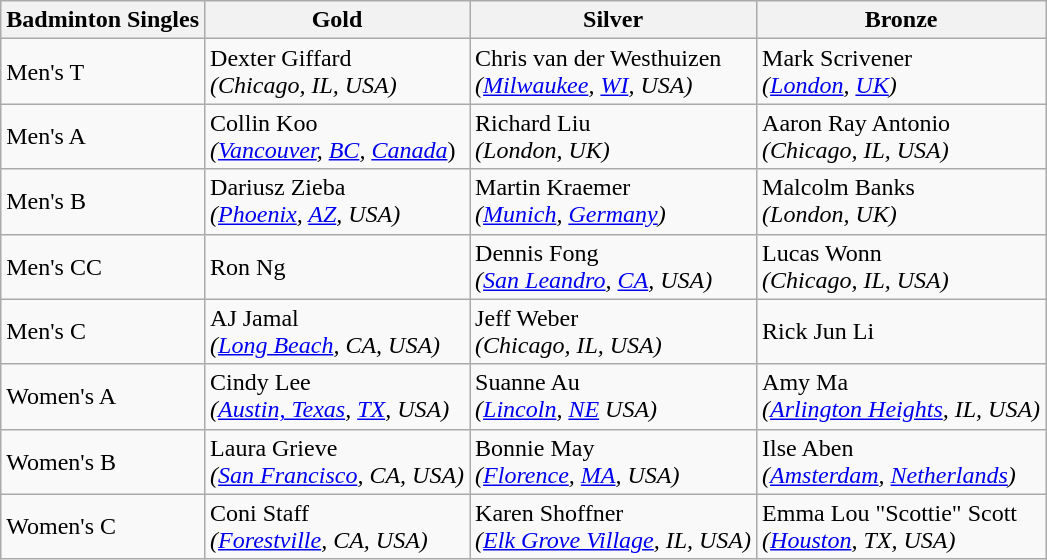<table class="wikitable">
<tr>
<th>Badminton Singles </th>
<th>Gold</th>
<th>Silver</th>
<th>Bronze</th>
</tr>
<tr>
<td>Men's T</td>
<td>Dexter Giffard <br> <em>(Chicago, IL, USA)</em></td>
<td>Chris van der Westhuizen <br> <em>(<a href='#'>Milwaukee</a>, <a href='#'>WI</a>, USA)</em></td>
<td>Mark Scrivener <br> <em>(<a href='#'>London</a>, <a href='#'>UK</a>)</em></td>
</tr>
<tr>
<td>Men's A</td>
<td>Collin Koo <br> <em>(<a href='#'>Vancouver</a>, <a href='#'>BC</a>, <a href='#'>Canada</a></em>)</td>
<td>Richard Liu <br> <em>(London, UK)</em></td>
<td>Aaron Ray Antonio <br> <em>(Chicago, IL, USA)</em></td>
</tr>
<tr>
<td>Men's B</td>
<td>Dariusz Zieba <br> <em>(<a href='#'>Phoenix</a>, <a href='#'>AZ</a>, USA)</em></td>
<td>Martin Kraemer <br> <em>(<a href='#'>Munich</a>, <a href='#'>Germany</a>)</em></td>
<td>Malcolm Banks <br> <em>(London, UK)</em></td>
</tr>
<tr>
<td>Men's CC</td>
<td>Ron Ng</td>
<td>Dennis Fong <br> <em>(<a href='#'>San Leandro</a>, <a href='#'>CA</a>, USA)</em></td>
<td>Lucas Wonn <br> <em>(Chicago, IL, USA)</em></td>
</tr>
<tr>
<td>Men's C</td>
<td>AJ Jamal <br> <em>(<a href='#'>Long Beach</a>, CA, USA)</em></td>
<td>Jeff Weber <br> <em>(Chicago, IL, USA)</em></td>
<td>Rick Jun Li</td>
</tr>
<tr>
<td>Women's A</td>
<td>Cindy Lee <br> <em>(<a href='#'>Austin, Texas</a>, <a href='#'>TX</a>, USA)</em></td>
<td>Suanne Au <br> <em>(<a href='#'>Lincoln</a>, <a href='#'>NE</a> USA)</em></td>
<td>Amy Ma <br> <em>(<a href='#'>Arlington Heights</a>, IL, USA)</em></td>
</tr>
<tr>
<td>Women's B</td>
<td>Laura Grieve <br> <em>(<a href='#'>San Francisco</a>, CA, USA)</em></td>
<td>Bonnie May <br> <em>(<a href='#'>Florence</a>, <a href='#'>MA</a>, USA)</em></td>
<td>Ilse Aben <br> <em>(<a href='#'>Amsterdam</a>, <a href='#'>Netherlands</a>)</em></td>
</tr>
<tr>
<td>Women's C</td>
<td>Coni Staff <br> <em>(<a href='#'>Forestville</a>, CA, USA)</em></td>
<td>Karen Shoffner <br> <em>(<a href='#'>Elk Grove Village</a>, IL, USA)</em></td>
<td>Emma Lou "Scottie" Scott <br> <em>(<a href='#'>Houston</a>, TX, USA)</em></td>
</tr>
</table>
